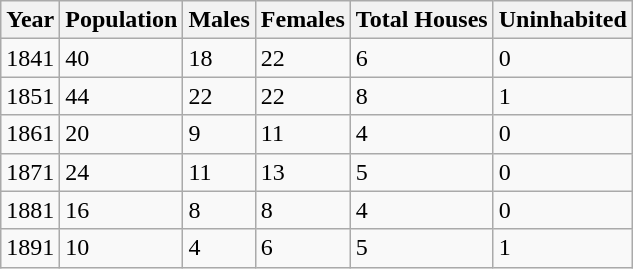<table class="wikitable">
<tr>
<th>Year</th>
<th>Population</th>
<th>Males</th>
<th>Females</th>
<th>Total Houses</th>
<th>Uninhabited</th>
</tr>
<tr>
<td>1841</td>
<td>40</td>
<td>18</td>
<td>22</td>
<td>6</td>
<td>0</td>
</tr>
<tr>
<td>1851</td>
<td>44</td>
<td>22</td>
<td>22</td>
<td>8</td>
<td>1</td>
</tr>
<tr>
<td>1861</td>
<td>20</td>
<td>9</td>
<td>11</td>
<td>4</td>
<td>0</td>
</tr>
<tr>
<td>1871</td>
<td>24</td>
<td>11</td>
<td>13</td>
<td>5</td>
<td>0</td>
</tr>
<tr>
<td>1881</td>
<td>16</td>
<td>8</td>
<td>8</td>
<td>4</td>
<td>0</td>
</tr>
<tr>
<td>1891</td>
<td>10</td>
<td>4</td>
<td>6</td>
<td>5</td>
<td>1</td>
</tr>
</table>
